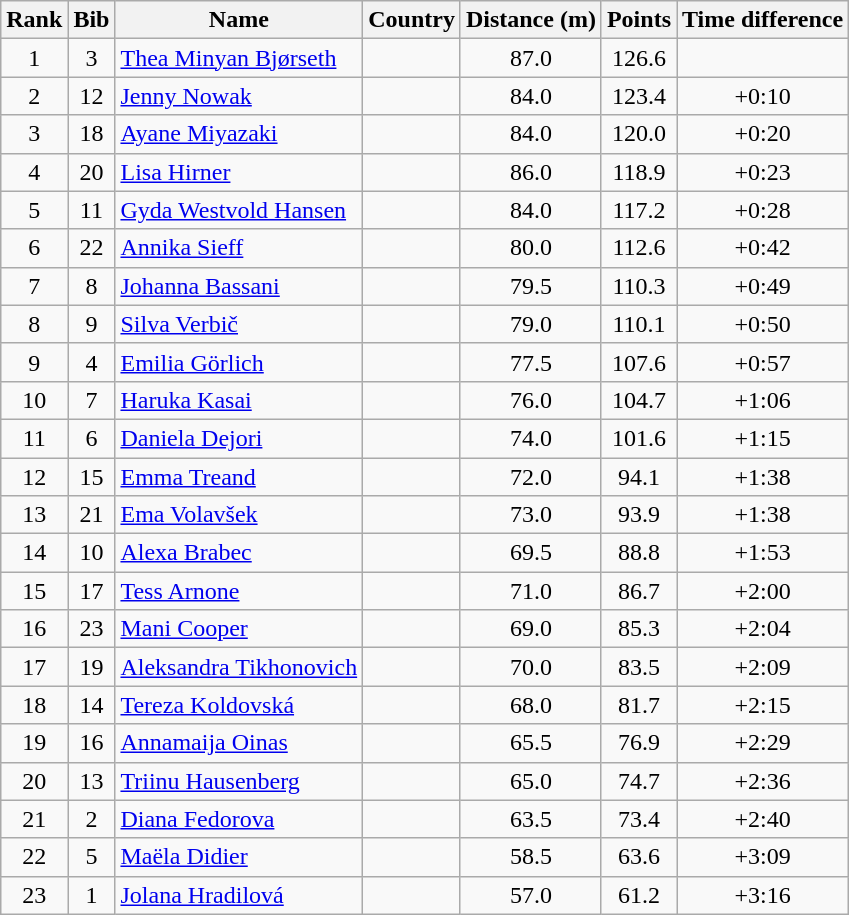<table class="wikitable sortable" style="text-align:center">
<tr>
<th>Rank</th>
<th>Bib</th>
<th>Name</th>
<th>Country</th>
<th>Distance (m)</th>
<th>Points</th>
<th>Time difference</th>
</tr>
<tr>
<td>1</td>
<td>3</td>
<td align=left><a href='#'>Thea Minyan Bjørseth</a></td>
<td align=left></td>
<td>87.0</td>
<td>126.6</td>
<td></td>
</tr>
<tr>
<td>2</td>
<td>12</td>
<td align=left><a href='#'>Jenny Nowak</a></td>
<td align=left></td>
<td>84.0</td>
<td>123.4</td>
<td>+0:10</td>
</tr>
<tr>
<td>3</td>
<td>18</td>
<td align=left><a href='#'>Ayane Miyazaki</a></td>
<td align=left></td>
<td>84.0</td>
<td>120.0</td>
<td>+0:20</td>
</tr>
<tr>
<td>4</td>
<td>20</td>
<td align=left><a href='#'>Lisa Hirner</a></td>
<td align=left></td>
<td>86.0</td>
<td>118.9</td>
<td>+0:23</td>
</tr>
<tr>
<td>5</td>
<td>11</td>
<td align=left><a href='#'>Gyda Westvold Hansen</a></td>
<td align=left></td>
<td>84.0</td>
<td>117.2</td>
<td>+0:28</td>
</tr>
<tr>
<td>6</td>
<td>22</td>
<td align=left><a href='#'>Annika Sieff</a></td>
<td align=left></td>
<td>80.0</td>
<td>112.6</td>
<td>+0:42</td>
</tr>
<tr>
<td>7</td>
<td>8</td>
<td align=left><a href='#'>Johanna Bassani</a></td>
<td align=left></td>
<td>79.5</td>
<td>110.3</td>
<td>+0:49</td>
</tr>
<tr>
<td>8</td>
<td>9</td>
<td align=left><a href='#'>Silva Verbič</a></td>
<td align=left></td>
<td>79.0</td>
<td>110.1</td>
<td>+0:50</td>
</tr>
<tr>
<td>9</td>
<td>4</td>
<td align=left><a href='#'>Emilia Görlich</a></td>
<td align=left></td>
<td>77.5</td>
<td>107.6</td>
<td>+0:57</td>
</tr>
<tr>
<td>10</td>
<td>7</td>
<td align=left><a href='#'>Haruka Kasai</a></td>
<td align=left></td>
<td>76.0</td>
<td>104.7</td>
<td>+1:06</td>
</tr>
<tr>
<td>11</td>
<td>6</td>
<td align=left><a href='#'>Daniela Dejori</a></td>
<td align=left></td>
<td>74.0</td>
<td>101.6</td>
<td>+1:15</td>
</tr>
<tr>
<td>12</td>
<td>15</td>
<td align=left><a href='#'>Emma Treand</a></td>
<td align=left></td>
<td>72.0</td>
<td>94.1</td>
<td>+1:38</td>
</tr>
<tr>
<td>13</td>
<td>21</td>
<td align=left><a href='#'>Ema Volavšek</a></td>
<td align=left></td>
<td>73.0</td>
<td>93.9</td>
<td>+1:38</td>
</tr>
<tr>
<td>14</td>
<td>10</td>
<td align=left><a href='#'>Alexa Brabec</a></td>
<td align=left></td>
<td>69.5</td>
<td>88.8</td>
<td>+1:53</td>
</tr>
<tr>
<td>15</td>
<td>17</td>
<td align=left><a href='#'>Tess Arnone</a></td>
<td align=left></td>
<td>71.0</td>
<td>86.7</td>
<td>+2:00</td>
</tr>
<tr>
<td>16</td>
<td>23</td>
<td align=left><a href='#'>Mani Cooper</a></td>
<td align=left></td>
<td>69.0</td>
<td>85.3</td>
<td>+2:04</td>
</tr>
<tr>
<td>17</td>
<td>19</td>
<td align=left><a href='#'>Aleksandra Tikhonovich</a></td>
<td align=left></td>
<td>70.0</td>
<td>83.5</td>
<td>+2:09</td>
</tr>
<tr>
<td>18</td>
<td>14</td>
<td align=left><a href='#'>Tereza Koldovská</a></td>
<td align=left></td>
<td>68.0</td>
<td>81.7</td>
<td>+2:15</td>
</tr>
<tr>
<td>19</td>
<td>16</td>
<td align=left><a href='#'>Annamaija Oinas</a></td>
<td align=left></td>
<td>65.5</td>
<td>76.9</td>
<td>+2:29</td>
</tr>
<tr>
<td>20</td>
<td>13</td>
<td align=left><a href='#'>Triinu Hausenberg</a></td>
<td align=left></td>
<td>65.0</td>
<td>74.7</td>
<td>+2:36</td>
</tr>
<tr>
<td>21</td>
<td>2</td>
<td align=left><a href='#'>Diana Fedorova</a></td>
<td align=left></td>
<td>63.5</td>
<td>73.4</td>
<td>+2:40</td>
</tr>
<tr>
<td>22</td>
<td>5</td>
<td align=left><a href='#'>Maëla Didier</a></td>
<td align=left></td>
<td>58.5</td>
<td>63.6</td>
<td>+3:09</td>
</tr>
<tr>
<td>23</td>
<td>1</td>
<td align=left><a href='#'>Jolana Hradilová</a></td>
<td align=left></td>
<td>57.0</td>
<td>61.2</td>
<td>+3:16</td>
</tr>
</table>
